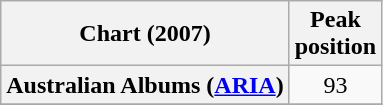<table class="wikitable sortable plainrowheaders" style="text-align:center">
<tr>
<th scope="col">Chart (2007)</th>
<th scope="col">Peak<br>position</th>
</tr>
<tr>
<th scope="row">Australian Albums (<a href='#'>ARIA</a>)</th>
<td>93</td>
</tr>
<tr>
</tr>
</table>
